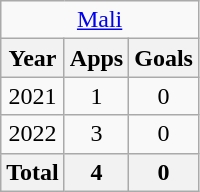<table class="wikitable" style="text-align:center">
<tr>
<td colspan=3><a href='#'>Mali</a></td>
</tr>
<tr>
<th>Year</th>
<th>Apps</th>
<th>Goals</th>
</tr>
<tr>
<td>2021</td>
<td>1</td>
<td>0</td>
</tr>
<tr>
<td>2022</td>
<td>3</td>
<td>0</td>
</tr>
<tr>
<th>Total</th>
<th>4</th>
<th>0</th>
</tr>
</table>
